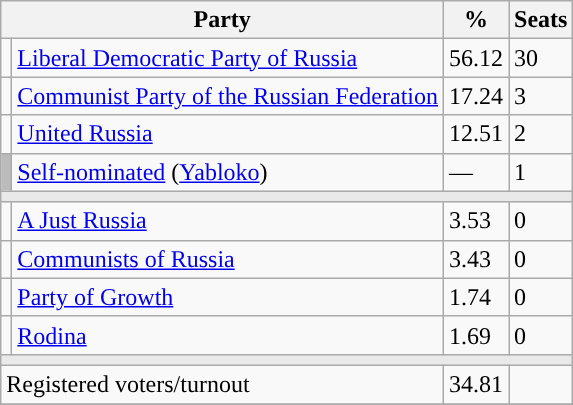<table class="wikitable">
<tr>
<th colspan=2>Party</th>
<th>%</th>
<th>Seats</th>
</tr>
<tr>
<td style="background:"></td>
<td><a href='#'>Liberal Democratic Party of Russia</a></td>
<td>56.12</td>
<td>30</td>
</tr>
<tr>
<td style="background:"></td>
<td><a href='#'>Communist Party of the Russian Federation</a></td>
<td>17.24</td>
<td>3</td>
</tr>
<tr>
<td style="background:"></td>
<td><a href='#'>United Russia</a></td>
<td>12.51</td>
<td>2</td>
</tr>
<tr>
<td style="background:#BBBBBB;"></td>
<td><a href='#'>Self-nominated</a> (<a href='#'>Yabloko</a>)</td>
<td>—</td>
<td>1</td>
</tr>
<tr>
<td colspan=4 style="background:#E9E9E9;"></td>
</tr>
<tr>
<td style="background:"></td>
<td><a href='#'>A Just Russia</a></td>
<td>3.53</td>
<td>0</td>
</tr>
<tr>
<td style="background:"></td>
<td><a href='#'>Communists of Russia</a></td>
<td>3.43</td>
<td>0</td>
</tr>
<tr>
<td style="background:"></td>
<td><a href='#'>Party of Growth</a></td>
<td>1.74</td>
<td>0</td>
</tr>
<tr>
<td style="background:"></td>
<td><a href='#'>Rodina</a></td>
<td>1.69</td>
<td>0</td>
</tr>
<tr>
<td colspan=4 style="background:#E9E9E9;"></td>
</tr>
<tr>
<td align=left colspan=2>Registered voters/turnout</td>
<td>34.81</td>
<td></td>
</tr>
<tr>
</tr>
</table>
